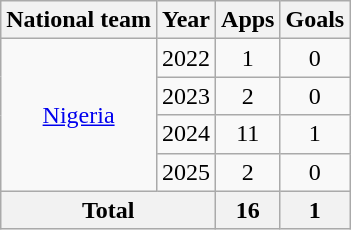<table class=wikitable style=text-align:center>
<tr>
<th>National team</th>
<th>Year</th>
<th>Apps</th>
<th>Goals</th>
</tr>
<tr>
<td rowspan="4"><a href='#'>Nigeria</a></td>
<td>2022</td>
<td>1</td>
<td>0</td>
</tr>
<tr>
<td>2023</td>
<td>2</td>
<td>0</td>
</tr>
<tr>
<td>2024</td>
<td>11</td>
<td>1</td>
</tr>
<tr>
<td>2025</td>
<td>2</td>
<td>0</td>
</tr>
<tr>
<th colspan="2">Total</th>
<th>16</th>
<th>1</th>
</tr>
</table>
